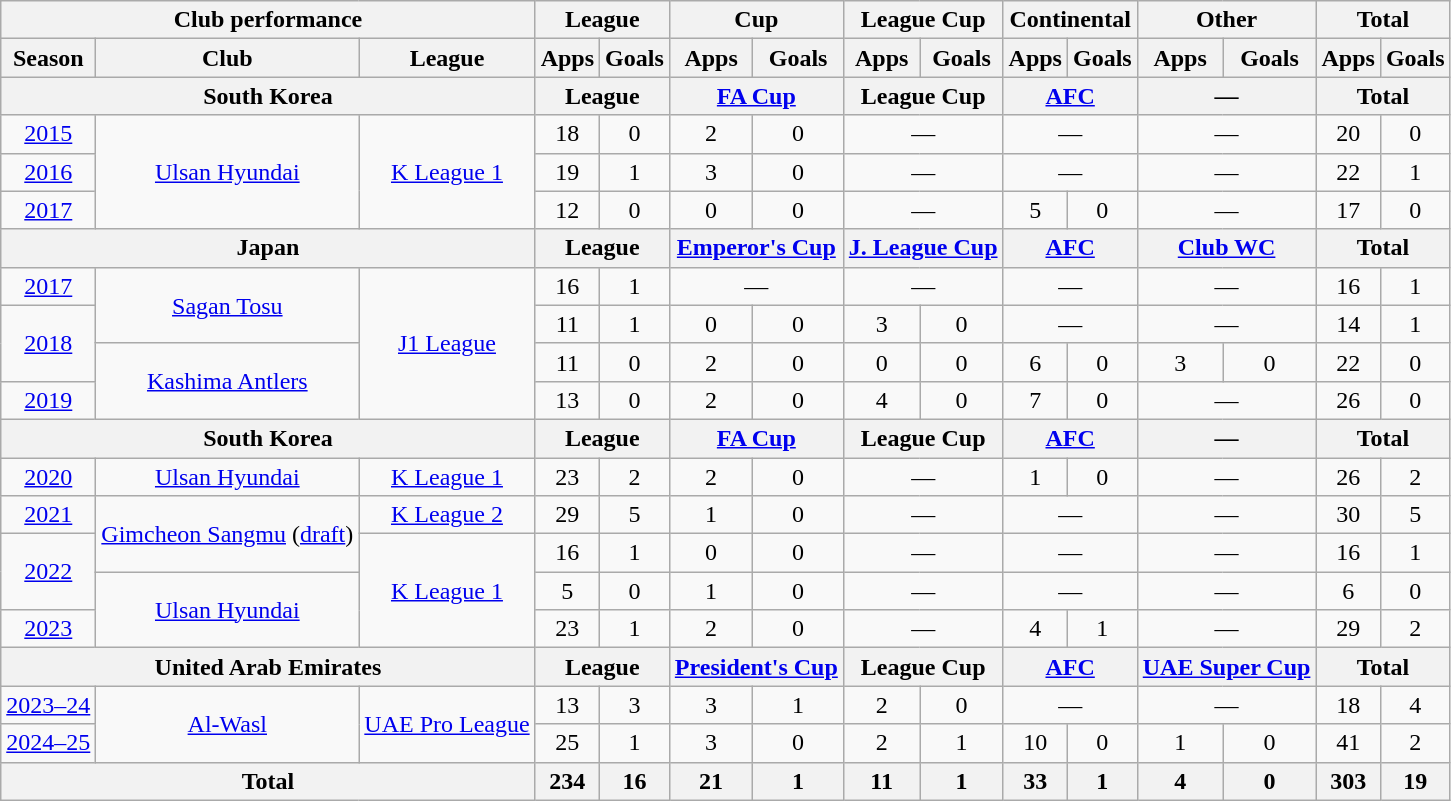<table class="wikitable" style="text-align:center;">
<tr>
<th colspan=3>Club performance</th>
<th colspan=2>League</th>
<th colspan=2>Cup</th>
<th colspan=2>League Cup</th>
<th colspan=2>Continental</th>
<th colspan=2>Other</th>
<th colspan=2>Total</th>
</tr>
<tr>
<th>Season</th>
<th>Club</th>
<th>League</th>
<th>Apps</th>
<th>Goals</th>
<th>Apps</th>
<th>Goals</th>
<th>Apps</th>
<th>Goals</th>
<th>Apps</th>
<th>Goals</th>
<th>Apps</th>
<th>Goals</th>
<th>Apps</th>
<th>Goals</th>
</tr>
<tr>
<th colspan=3>South Korea</th>
<th colspan=2>League</th>
<th colspan=2><a href='#'>FA Cup</a></th>
<th colspan=2>League Cup</th>
<th colspan=2><a href='#'>AFC</a></th>
<th colspan=2>—</th>
<th colspan=2>Total</th>
</tr>
<tr>
<td><a href='#'>2015</a></td>
<td rowspan="3"><a href='#'>Ulsan Hyundai</a></td>
<td rowspan="3"><a href='#'>K League 1</a></td>
<td>18</td>
<td>0</td>
<td>2</td>
<td>0</td>
<td colspan="2">—</td>
<td colspan="2">—</td>
<td colspan="2">—</td>
<td>20</td>
<td>0</td>
</tr>
<tr>
<td><a href='#'>2016</a></td>
<td>19</td>
<td>1</td>
<td>3</td>
<td>0</td>
<td colspan="2">—</td>
<td colspan="2">—</td>
<td colspan="2">—</td>
<td>22</td>
<td>1</td>
</tr>
<tr>
<td><a href='#'>2017</a></td>
<td>12</td>
<td>0</td>
<td>0</td>
<td>0</td>
<td colspan="2">—</td>
<td>5</td>
<td>0</td>
<td colspan="2">—</td>
<td>17</td>
<td>0</td>
</tr>
<tr>
<th colspan=3>Japan</th>
<th colspan=2>League</th>
<th colspan=2><a href='#'>Emperor's Cup</a></th>
<th colspan=2><a href='#'>J. League Cup</a></th>
<th colspan=2><a href='#'>AFC</a></th>
<th colspan=2><a href='#'>Club WC</a></th>
<th colspan=2>Total</th>
</tr>
<tr>
<td><a href='#'>2017</a></td>
<td rowspan="2"><a href='#'>Sagan Tosu</a></td>
<td rowspan="4"><a href='#'>J1 League</a></td>
<td>16</td>
<td>1</td>
<td colspan="2">—</td>
<td colspan="2">—</td>
<td colspan="2">—</td>
<td colspan="2">—</td>
<td>16</td>
<td>1</td>
</tr>
<tr>
<td rowspan="2"><a href='#'>2018</a></td>
<td>11</td>
<td>1</td>
<td>0</td>
<td>0</td>
<td>3</td>
<td>0</td>
<td colspan="2">—</td>
<td colspan="2">—</td>
<td>14</td>
<td>1</td>
</tr>
<tr>
<td rowspan="2"><a href='#'>Kashima Antlers</a></td>
<td>11</td>
<td>0</td>
<td>2</td>
<td>0</td>
<td>0</td>
<td>0</td>
<td>6</td>
<td>0</td>
<td>3</td>
<td>0</td>
<td>22</td>
<td>0</td>
</tr>
<tr>
<td><a href='#'>2019</a></td>
<td>13</td>
<td>0</td>
<td>2</td>
<td>0</td>
<td>4</td>
<td>0</td>
<td>7</td>
<td>0</td>
<td colspan="2">—</td>
<td>26</td>
<td>0</td>
</tr>
<tr>
<th colspan=3>South Korea</th>
<th colspan=2>League</th>
<th colspan=2><a href='#'>FA Cup</a></th>
<th colspan=2>League Cup</th>
<th colspan=2><a href='#'>AFC</a></th>
<th colspan=2>—</th>
<th colspan=2>Total</th>
</tr>
<tr>
<td><a href='#'>2020</a></td>
<td rowspan="1"><a href='#'>Ulsan Hyundai</a></td>
<td rowspan="1"><a href='#'>K League 1</a></td>
<td>23</td>
<td>2</td>
<td>2</td>
<td>0</td>
<td colspan="2">—</td>
<td>1</td>
<td>0</td>
<td colspan="2">—</td>
<td>26</td>
<td>2</td>
</tr>
<tr>
<td><a href='#'>2021</a></td>
<td rowspan="2"><a href='#'>Gimcheon Sangmu</a> (<a href='#'>draft</a>)</td>
<td rowspan="1"><a href='#'>K League 2</a></td>
<td>29</td>
<td>5</td>
<td>1</td>
<td>0</td>
<td colspan="2">—</td>
<td colspan="2">—</td>
<td colspan="2">—</td>
<td>30</td>
<td>5</td>
</tr>
<tr>
<td rowspan="2"><a href='#'>2022</a></td>
<td rowspan="3"><a href='#'>K League 1</a></td>
<td>16</td>
<td>1</td>
<td>0</td>
<td>0</td>
<td colspan="2">—</td>
<td colspan="2">—</td>
<td colspan="2">—</td>
<td>16</td>
<td>1</td>
</tr>
<tr>
<td rowspan="2"><a href='#'>Ulsan Hyundai</a></td>
<td>5</td>
<td>0</td>
<td>1</td>
<td>0</td>
<td colspan="2">—</td>
<td colspan="2">—</td>
<td colspan="2">—</td>
<td>6</td>
<td>0</td>
</tr>
<tr>
<td><a href='#'>2023</a></td>
<td>23</td>
<td>1</td>
<td>2</td>
<td>0</td>
<td colspan="2">—</td>
<td>4</td>
<td>1</td>
<td colspan="2">—</td>
<td>29</td>
<td>2</td>
</tr>
<tr>
<th colspan=3>United Arab Emirates</th>
<th colspan=2>League</th>
<th colspan=2><a href='#'>President's Cup</a></th>
<th colspan=2>League Cup</th>
<th colspan=2><a href='#'>AFC</a></th>
<th colspan=2><a href='#'>UAE Super Cup</a></th>
<th colspan=2>Total</th>
</tr>
<tr>
<td><a href='#'>2023–24</a></td>
<td rowspan="2"><a href='#'>Al-Wasl</a></td>
<td rowspan="2"><a href='#'>UAE Pro League</a></td>
<td>13</td>
<td>3</td>
<td>3</td>
<td>1</td>
<td>2</td>
<td>0</td>
<td colspan="2">—</td>
<td colspan="2">—</td>
<td>18</td>
<td>4</td>
</tr>
<tr>
<td><a href='#'>2024–25</a></td>
<td>25</td>
<td>1</td>
<td>3</td>
<td>0</td>
<td>2</td>
<td>1</td>
<td>10</td>
<td>0</td>
<td>1</td>
<td>0</td>
<td>41</td>
<td>2</td>
</tr>
<tr>
<th colspan=3>Total</th>
<th>234</th>
<th>16</th>
<th>21</th>
<th>1</th>
<th>11</th>
<th>1</th>
<th>33</th>
<th>1</th>
<th>4</th>
<th>0</th>
<th>303</th>
<th>19</th>
</tr>
</table>
